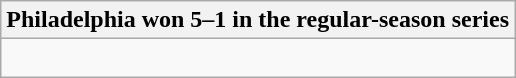<table class="wikitable collapsible collapsed">
<tr>
<th>Philadelphia won 5–1 in the regular-season series</th>
</tr>
<tr>
<td><br>




</td>
</tr>
</table>
